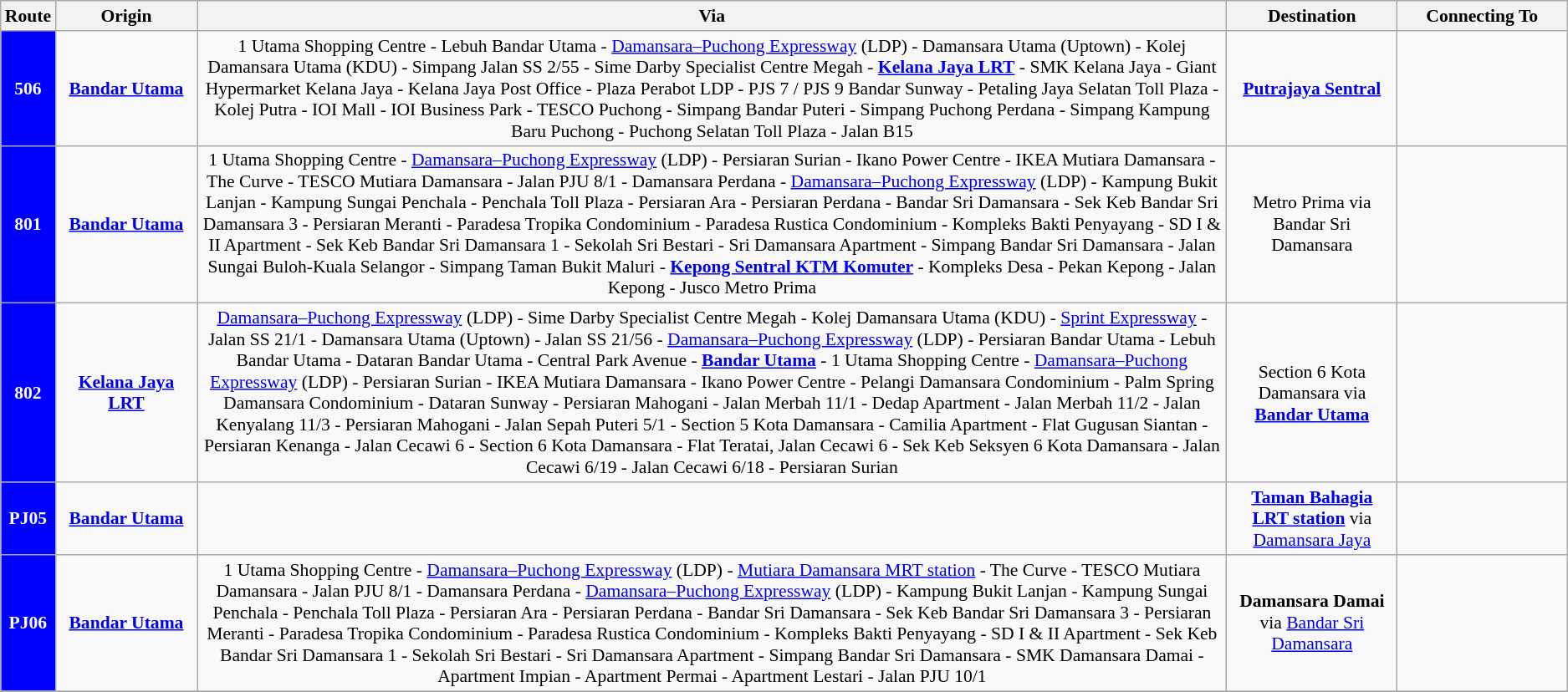<table class="wikitable" style="font-size: 90%;text-align:center;">
<tr>
<th width="15">Route</th>
<th width="700">Origin</th>
<th width="8000">Via</th>
<th width="700">Destination</th>
<th width="700">Connecting To</th>
</tr>
<tr>
<td style="background:blue;color:white;"><strong>506</strong></td>
<td><strong><a href='#'>Bandar Utama</a></strong></td>
<td>1 Utama Shopping Centre - Lebuh Bandar Utama - <a href='#'>Damansara–Puchong Expressway</a> (LDP) - Damansara Utama (Uptown) - Kolej Damansara Utama (KDU) - Simpang Jalan SS 2/55 - Sime Darby Specialist Centre Megah - <strong><a href='#'>Kelana Jaya LRT</a></strong> - SMK Kelana Jaya - Giant Hypermarket Kelana Jaya - Kelana Jaya Post Office - Plaza Perabot LDP - PJS 7 / PJS 9 Bandar Sunway - Petaling Jaya Selatan Toll Plaza - Kolej Putra - IOI Mall - IOI Business Park - TESCO Puchong - Simpang Bandar Puteri - Simpang Puchong Perdana - Simpang Kampung Baru Puchong - Puchong Selatan Toll Plaza - Jalan B15</td>
<td><strong><a href='#'>Putrajaya Sentral</a></strong></td>
<td style="font-size:80%;"></td>
</tr>
<tr>
<td style="background:blue;color:white;"><strong>801</strong></td>
<td><strong><a href='#'>Bandar Utama</a></strong></td>
<td>1 Utama Shopping Centre - <a href='#'>Damansara–Puchong Expressway</a> (LDP) - Persiaran Surian - Ikano Power Centre - IKEA Mutiara Damansara - The Curve - TESCO Mutiara Damansara - Jalan PJU 8/1 - Damansara Perdana - <a href='#'>Damansara–Puchong Expressway</a> (LDP) - Kampung Bukit Lanjan - Kampung Sungai Penchala - Penchala Toll Plaza - Persiaran Ara - Persiaran Perdana - Bandar Sri Damansara - Sek Keb Bandar Sri Damansara 3 - Persiaran Meranti - Paradesa Tropika Condominium - Paradesa Rustica Condominium - Kompleks Bakti Penyayang - SD I & II Apartment - Sek Keb Bandar Sri Damansara 1 - Sekolah Sri Bestari - Sri Damansara Apartment - Simpang Bandar Sri Damansara - Jalan Sungai Buloh-Kuala Selangor - Simpang Taman Bukit Maluri - <strong><a href='#'>Kepong Sentral KTM Komuter</a></strong> - Kompleks Desa - Pekan Kepong - Jalan Kepong - Jusco Metro Prima</td>
<td>Metro Prima via Bandar Sri Damansara</td>
<td style="font-size:80%;"></td>
</tr>
<tr>
<td style="background:blue;color:white;"><strong>802</strong></td>
<td><strong><a href='#'>Kelana Jaya LRT</a></strong></td>
<td><a href='#'>Damansara–Puchong Expressway</a> (LDP) - Sime Darby Specialist Centre Megah - Kolej Damansara Utama (KDU) - <a href='#'>Sprint Expressway</a> - Jalan SS 21/1 - Damansara Utama (Uptown) - Jalan SS 21/56 - <a href='#'>Damansara–Puchong Expressway</a> (LDP) - Persiaran Bandar Utama - Lebuh Bandar Utama - Dataran Bandar Utama - Central Park Avenue - <strong><a href='#'>Bandar Utama</a></strong> - 1 Utama Shopping Centre - <a href='#'>Damansara–Puchong Expressway</a> (LDP) - Persiaran Surian - IKEA Mutiara Damansara - Ikano Power Centre - Pelangi Damansara Condominium - Palm Spring Damansara Condominium - Dataran Sunway - Persiaran Mahogani - Jalan Merbah 11/1 - Dedap Apartment - Jalan Merbah 11/2 - Jalan Kenyalang 11/3 - Persiaran Mahogani - Jalan Sepah Puteri 5/1 - Section 5 Kota Damansara - Camilia Apartment - Flat Gugusan Siantan - Persiaran Kenanga - Jalan Cecawi 6 - Section 6 Kota Damansara - Flat Teratai, Jalan Cecawi 6 - Sek Keb Seksyen 6 Kota Damansara - Jalan Cecawi 6/19 - Jalan Cecawi 6/18 - Persiaran Surian</td>
<td>Section 6 Kota Damansara via <strong><a href='#'>Bandar Utama</a></strong></td>
<td style="font-size:80%;"></td>
</tr>
<tr>
<td style="background:blue;color:white;"><strong>PJ05</strong></td>
<td><strong><a href='#'>Bandar Utama</a></strong></td>
<td></td>
<td><strong><a href='#'>Taman Bahagia LRT station</a></strong> via <a href='#'>Damansara Jaya</a></td>
<td style="font-size:80%;"></td>
</tr>
<tr>
<td style="background:blue;color:white;"><strong>PJ06</strong></td>
<td><strong><a href='#'>Bandar Utama</a></strong></td>
<td>1 Utama Shopping Centre - <a href='#'>Damansara–Puchong Expressway</a> (LDP) - <a href='#'>Mutiara Damansara MRT station</a> - The Curve - TESCO Mutiara Damansara - Jalan PJU 8/1 - Damansara Perdana - <a href='#'>Damansara–Puchong Expressway</a> (LDP) - Kampung Bukit Lanjan - Kampung Sungai Penchala - Penchala Toll Plaza - Persiaran Ara - Persiaran Perdana - Bandar Sri Damansara - Sek Keb Bandar Sri Damansara 3 - Persiaran Meranti - Paradesa Tropika Condominium - Paradesa Rustica Condominium - Kompleks Bakti Penyayang - SD I & II Apartment - Sek Keb Bandar Sri Damansara 1 - Sekolah Sri Bestari - Sri Damansara Apartment - Simpang Bandar Sri Damansara - SMK Damansara Damai - Apartment Impian - Apartment Permai - Apartment Lestari - Jalan PJU 10/1</td>
<td><strong>Damansara Damai</strong> via <a href='#'>Bandar Sri Damansara</a></td>
<td style="font-size:80%;"></td>
</tr>
<tr>
</tr>
</table>
